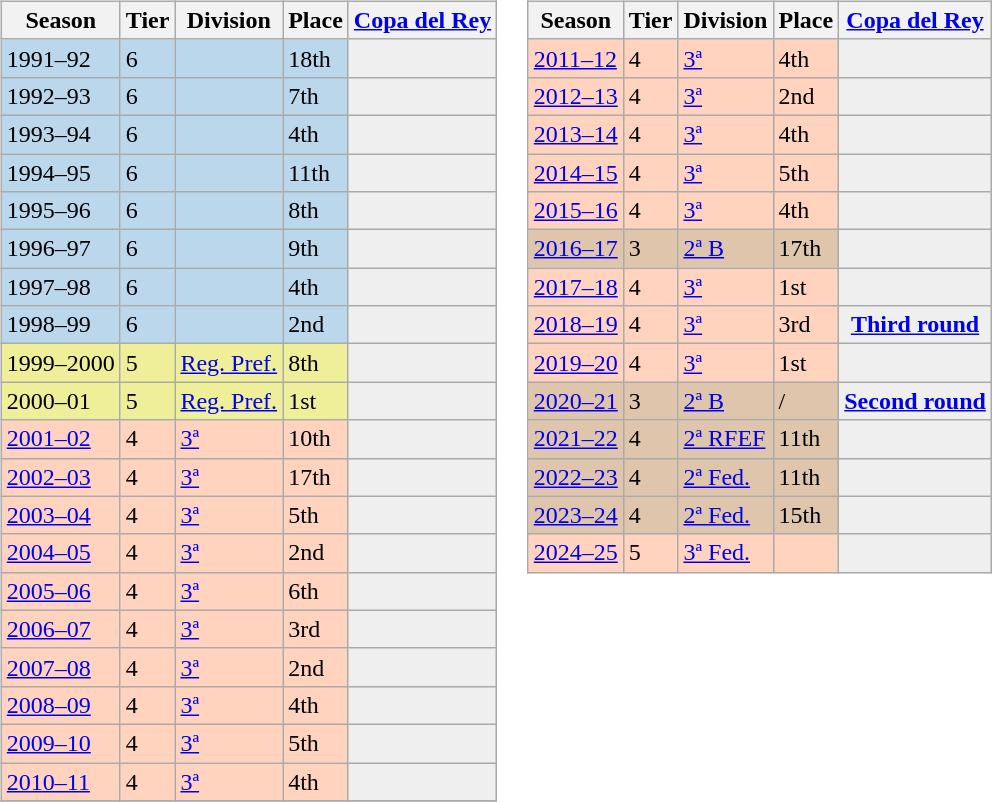<table>
<tr>
<td valign="top" width=0%><br><table class="wikitable">
<tr style="background:#f0f6fa;">
<th>Season</th>
<th>Tier</th>
<th>Division</th>
<th>Place</th>
<th><a href='#'>Copa del Rey</a></th>
</tr>
<tr>
<td style="background:#BBD7EC;">1991–92</td>
<td style="background:#BBD7EC;">6</td>
<td style="background:#BBD7EC;"></td>
<td style="background:#BBD7EC;">18th</td>
<th style="background:#efefef;"></th>
</tr>
<tr>
<td style="background:#BBD7EC;">1992–93</td>
<td style="background:#BBD7EC;">6</td>
<td style="background:#BBD7EC;"></td>
<td style="background:#BBD7EC;">7th</td>
<th style="background:#efefef;"></th>
</tr>
<tr>
<td style="background:#BBD7EC;">1993–94</td>
<td style="background:#BBD7EC;">6</td>
<td style="background:#BBD7EC;"></td>
<td style="background:#BBD7EC;">4th</td>
<th style="background:#efefef;"></th>
</tr>
<tr>
<td style="background:#BBD7EC;">1994–95</td>
<td style="background:#BBD7EC;">6</td>
<td style="background:#BBD7EC;"></td>
<td style="background:#BBD7EC;">11th</td>
<th style="background:#efefef;"></th>
</tr>
<tr>
<td style="background:#BBD7EC;">1995–96</td>
<td style="background:#BBD7EC;">6</td>
<td style="background:#BBD7EC;"></td>
<td style="background:#BBD7EC;">8th</td>
<th style="background:#efefef;"></th>
</tr>
<tr>
<td style="background:#BBD7EC;">1996–97</td>
<td style="background:#BBD7EC;">6</td>
<td style="background:#BBD7EC;"></td>
<td style="background:#BBD7EC;">9th</td>
<th style="background:#efefef;"></th>
</tr>
<tr>
<td style="background:#BBD7EC;">1997–98</td>
<td style="background:#BBD7EC;">6</td>
<td style="background:#BBD7EC;"></td>
<td style="background:#BBD7EC;">4th</td>
<th style="background:#efefef;"></th>
</tr>
<tr>
<td style="background:#BBD7EC;">1998–99</td>
<td style="background:#BBD7EC;">6</td>
<td style="background:#BBD7EC;"></td>
<td style="background:#BBD7EC;">2nd</td>
<th style="background:#efefef;"></th>
</tr>
<tr>
<td style="background:#EFEF99;">1999–2000</td>
<td style="background:#EFEF99;">5</td>
<td style="background:#EFEF99;"><a href='#'>Reg. Pref.</a></td>
<td style="background:#EFEF99;">8th</td>
<th style="background:#efefef;"></th>
</tr>
<tr>
<td style="background:#EFEF99;">2000–01</td>
<td style="background:#EFEF99;">5</td>
<td style="background:#EFEF99;"><a href='#'>Reg. Pref.</a></td>
<td style="background:#EFEF99;">1st</td>
<th style="background:#efefef;"></th>
</tr>
<tr>
<td style="background:#FFD3BD;"><a href='#'>2001–02</a></td>
<td style="background:#FFD3BD;">4</td>
<td style="background:#FFD3BD;"><a href='#'>3ª</a></td>
<td style="background:#FFD3BD;">10th</td>
<th style="background:#efefef;"></th>
</tr>
<tr>
<td style="background:#FFD3BD;"><a href='#'>2002–03</a></td>
<td style="background:#FFD3BD;">4</td>
<td style="background:#FFD3BD;"><a href='#'>3ª</a></td>
<td style="background:#FFD3BD;">17th</td>
<th style="background:#efefef;"></th>
</tr>
<tr>
<td style="background:#FFD3BD;"><a href='#'>2003–04</a></td>
<td style="background:#FFD3BD;">4</td>
<td style="background:#FFD3BD;"><a href='#'>3ª</a></td>
<td style="background:#FFD3BD;">5th</td>
<th style="background:#efefef;"></th>
</tr>
<tr>
<td style="background:#FFD3BD;"><a href='#'>2004–05</a></td>
<td style="background:#FFD3BD;">4</td>
<td style="background:#FFD3BD;"><a href='#'>3ª</a></td>
<td style="background:#FFD3BD;">2nd</td>
<th style="background:#efefef;"></th>
</tr>
<tr>
<td style="background:#FFD3BD;"><a href='#'>2005–06</a></td>
<td style="background:#FFD3BD;">4</td>
<td style="background:#FFD3BD;"><a href='#'>3ª</a></td>
<td style="background:#FFD3BD;">6th</td>
<th style="background:#efefef;"></th>
</tr>
<tr>
<td style="background:#FFD3BD;"><a href='#'>2006–07</a></td>
<td style="background:#FFD3BD;">4</td>
<td style="background:#FFD3BD;"><a href='#'>3ª</a></td>
<td style="background:#FFD3BD;">3rd</td>
<th style="background:#efefef;"></th>
</tr>
<tr>
<td style="background:#FFD3BD;"><a href='#'>2007–08</a></td>
<td style="background:#FFD3BD;">4</td>
<td style="background:#FFD3BD;"><a href='#'>3ª</a></td>
<td style="background:#FFD3BD;">2nd</td>
<th style="background:#efefef;"></th>
</tr>
<tr>
<td style="background:#FFD3BD;"><a href='#'>2008–09</a></td>
<td style="background:#FFD3BD;">4</td>
<td style="background:#FFD3BD;"><a href='#'>3ª</a></td>
<td style="background:#FFD3BD;">4th</td>
<td style="background:#efefef;"></td>
</tr>
<tr>
<td style="background:#FFD3BD;"><a href='#'>2009–10</a></td>
<td style="background:#FFD3BD;">4</td>
<td style="background:#FFD3BD;"><a href='#'>3ª</a></td>
<td style="background:#FFD3BD;">5th</td>
<td style="background:#efefef;"></td>
</tr>
<tr>
<td style="background:#FFD3BD;"><a href='#'>2010–11</a></td>
<td style="background:#FFD3BD;">4</td>
<td style="background:#FFD3BD;"><a href='#'>3ª</a></td>
<td style="background:#FFD3BD;">4th</td>
<td style="background:#efefef;"></td>
</tr>
<tr>
</tr>
</table>
</td>
<td valign="top" width=0%><br><table class="wikitable">
<tr style="background:#f0f6fa;">
<th>Season</th>
<th>Tier</th>
<th>Division</th>
<th>Place</th>
<th><a href='#'>Copa del Rey</a></th>
</tr>
<tr>
<td style="background:#FFD3BD;"><a href='#'>2011–12</a></td>
<td style="background:#FFD3BD;">4</td>
<td style="background:#FFD3BD;"><a href='#'>3ª</a></td>
<td style="background:#FFD3BD;">4th</td>
<td style="background:#efefef;"></td>
</tr>
<tr>
<td style="background:#FFD3BD;"><a href='#'>2012–13</a></td>
<td style="background:#FFD3BD;">4</td>
<td style="background:#FFD3BD;"><a href='#'>3ª</a></td>
<td style="background:#FFD3BD;">2nd</td>
<td style="background:#efefef;"></td>
</tr>
<tr>
<td style="background:#FFD3BD;"><a href='#'>2013–14</a></td>
<td style="background:#FFD3BD;">4</td>
<td style="background:#FFD3BD;"><a href='#'>3ª</a></td>
<td style="background:#FFD3BD;">4th</td>
<td style="background:#efefef;"></td>
</tr>
<tr>
<td style="background:#FFD3BD;"><a href='#'>2014–15</a></td>
<td style="background:#FFD3BD;">4</td>
<td style="background:#FFD3BD;"><a href='#'>3ª</a></td>
<td style="background:#FFD3BD;">5th</td>
<td style="background:#efefef;"></td>
</tr>
<tr>
<td style="background:#FFD3BD;"><a href='#'>2015–16</a></td>
<td style="background:#FFD3BD;">4</td>
<td style="background:#FFD3BD;"><a href='#'>3ª</a></td>
<td style="background:#FFD3BD;">4th</td>
<td style="background:#efefef;"></td>
</tr>
<tr>
<td style="background:#DEC5AB;"><a href='#'>2016–17</a></td>
<td style="background:#DEC5AB;">3</td>
<td style="background:#DEC5AB;"><a href='#'>2ª B</a></td>
<td style="background:#DEC5AB;">17th</td>
<th style="background:#efefef;"></th>
</tr>
<tr>
<td style="background:#FFD3BD;"><a href='#'>2017–18</a></td>
<td style="background:#FFD3BD;">4</td>
<td style="background:#FFD3BD;"><a href='#'>3ª</a></td>
<td style="background:#FFD3BD;">1st</td>
<th style="background:#efefef;"></th>
</tr>
<tr>
<td style="background:#FFD3BD;"><a href='#'>2018–19</a></td>
<td style="background:#FFD3BD;">4</td>
<td style="background:#FFD3BD;"><a href='#'>3ª</a></td>
<td style="background:#FFD3BD;">3rd</td>
<th style="background:#efefef;"><a href='#'>Third round</a></th>
</tr>
<tr>
<td style="background:#FFD3BD;"><a href='#'>2019–20</a></td>
<td style="background:#FFD3BD;">4</td>
<td style="background:#FFD3BD;"><a href='#'>3ª</a></td>
<td style="background:#FFD3BD;">1st</td>
<th style="background:#efefef;"></th>
</tr>
<tr>
<td style="background:#DEC5AB;"><a href='#'>2020–21</a></td>
<td style="background:#DEC5AB;">3</td>
<td style="background:#DEC5AB;"><a href='#'>2ª B</a></td>
<td style="background:#DEC5AB;"> / </td>
<th style="background:#efefef;"><a href='#'>Second round</a></th>
</tr>
<tr>
<td style="background:#DEC5AB;"><a href='#'>2021–22</a></td>
<td style="background:#DEC5AB;">4</td>
<td style="background:#DEC5AB;"><a href='#'>2ª RFEF</a></td>
<td style="background:#DEC5AB;">11th</td>
<th style="background:#efefef;"></th>
</tr>
<tr>
<td style="background:#DEC5AB;"><a href='#'>2022–23</a></td>
<td style="background:#DEC5AB;">4</td>
<td style="background:#DEC5AB;"><a href='#'>2ª Fed.</a></td>
<td style="background:#DEC5AB;">11th</td>
<th style="background:#efefef;"></th>
</tr>
<tr>
<td style="background:#DEC5AB;"><a href='#'>2023–24</a></td>
<td style="background:#DEC5AB;">4</td>
<td style="background:#DEC5AB;"><a href='#'>2ª Fed.</a></td>
<td style="background:#DEC5AB;">15th</td>
<th style="background:#efefef;"></th>
</tr>
<tr>
<td style="background:#FFD3BD;"><a href='#'>2024–25</a></td>
<td style="background:#FFD3BD;">5</td>
<td style="background:#FFD3BD;"><a href='#'>3ª Fed.</a></td>
<td style="background:#FFD3BD;"></td>
<th style="background:#efefef;"></th>
</tr>
</table>
</td>
</tr>
</table>
